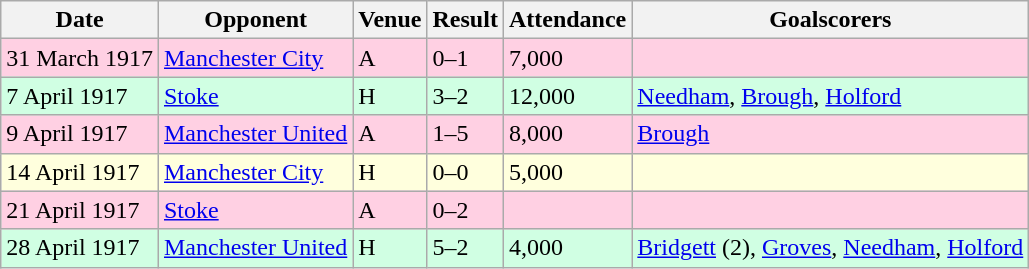<table class="wikitable">
<tr>
<th>Date</th>
<th>Opponent</th>
<th>Venue</th>
<th>Result</th>
<th>Attendance</th>
<th>Goalscorers</th>
</tr>
<tr style="background:#ffd0e3;">
<td>31 March 1917</td>
<td><a href='#'>Manchester City</a></td>
<td>A</td>
<td>0–1</td>
<td>7,000</td>
<td></td>
</tr>
<tr style="background-color: #d0ffe3;">
<td>7 April 1917</td>
<td><a href='#'>Stoke</a></td>
<td>H</td>
<td>3–2</td>
<td>12,000</td>
<td><a href='#'>Needham</a>, <a href='#'>Brough</a>, <a href='#'>Holford</a></td>
</tr>
<tr style="background:#ffd0e3;">
<td>9 April 1917</td>
<td><a href='#'>Manchester United</a></td>
<td>A</td>
<td>1–5</td>
<td>8,000</td>
<td><a href='#'>Brough</a></td>
</tr>
<tr style="background:#ffd;">
<td>14 April 1917</td>
<td><a href='#'>Manchester City</a></td>
<td>H</td>
<td>0–0</td>
<td>5,000</td>
<td></td>
</tr>
<tr style="background:#ffd0e3;">
<td>21 April 1917</td>
<td><a href='#'>Stoke</a></td>
<td>A</td>
<td>0–2</td>
<td></td>
<td></td>
</tr>
<tr style="background-color: #d0ffe3;">
<td>28 April 1917</td>
<td><a href='#'>Manchester United</a></td>
<td>H</td>
<td>5–2</td>
<td>4,000</td>
<td><a href='#'>Bridgett</a> (2), <a href='#'>Groves</a>, <a href='#'>Needham</a>, <a href='#'>Holford</a></td>
</tr>
</table>
